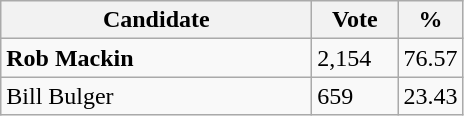<table class="wikitable">
<tr>
<th bgcolor="#DDDDFF" width="200px">Candidate</th>
<th bgcolor="#DDDDFF" width="50px">Vote</th>
<th bgcolor="#DDDDFF" width="30px">%</th>
</tr>
<tr>
<td><strong>Rob Mackin</strong></td>
<td>2,154</td>
<td>76.57</td>
</tr>
<tr>
<td>Bill Bulger</td>
<td>659</td>
<td>23.43</td>
</tr>
</table>
